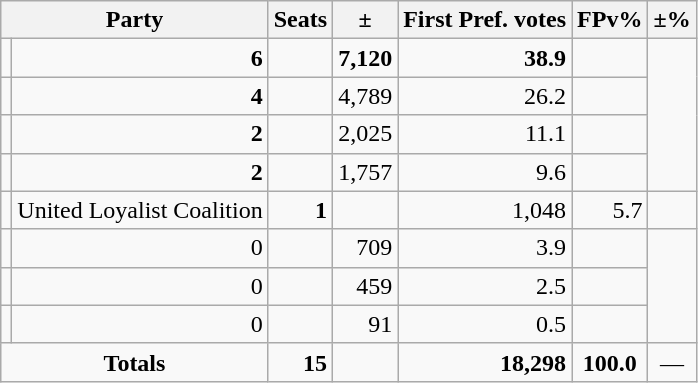<table class=wikitable>
<tr>
<th colspan=2 align=center>Party</th>
<th valign=top>Seats</th>
<th valign=top>±</th>
<th valign=top>First Pref. votes</th>
<th valign=top>FPv%</th>
<th valign=top>±%</th>
</tr>
<tr>
<td></td>
<td align=right><strong>6</strong></td>
<td align=right></td>
<td align=right><strong>7,120</strong></td>
<td align=right><strong>38.9</strong></td>
<td align=right></td>
</tr>
<tr>
<td></td>
<td align=right><strong>4</strong></td>
<td align=right></td>
<td align=right>4,789</td>
<td align=right>26.2</td>
<td align=right></td>
</tr>
<tr>
<td></td>
<td align=right><strong>2</strong></td>
<td align=right></td>
<td align=right>2,025</td>
<td align=right>11.1</td>
<td align=right></td>
</tr>
<tr>
<td></td>
<td align=right><strong>2</strong></td>
<td align=right></td>
<td align=right>1,757</td>
<td align=right>9.6</td>
<td align=right></td>
</tr>
<tr>
<td></td>
<td>United Loyalist Coalition</td>
<td align=right><strong>1</strong></td>
<td align=right></td>
<td align=right>1,048</td>
<td align=right>5.7</td>
<td align=right></td>
</tr>
<tr>
<td></td>
<td align=right>0</td>
<td align=right></td>
<td align=right>709</td>
<td align=right>3.9</td>
<td align=right></td>
</tr>
<tr>
<td></td>
<td align=right>0</td>
<td align=right></td>
<td align=right>459</td>
<td align=right>2.5</td>
<td align=right></td>
</tr>
<tr>
<td></td>
<td align=right>0</td>
<td align=right></td>
<td align=right>91</td>
<td align=right>0.5</td>
<td align=right></td>
</tr>
<tr>
<td colspan=2 align=center><strong>Totals</strong></td>
<td align=right><strong>15</strong></td>
<td align=center></td>
<td align=right><strong>18,298</strong></td>
<td align=center><strong>100.0</strong></td>
<td align=center>—</td>
</tr>
</table>
